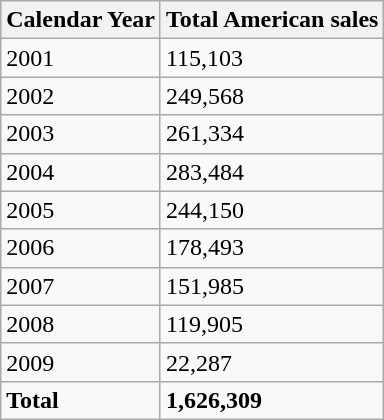<table class="wikitable">
<tr>
<th>Calendar Year</th>
<th>Total American sales</th>
</tr>
<tr>
<td>2001</td>
<td>115,103</td>
</tr>
<tr>
<td>2002</td>
<td>249,568</td>
</tr>
<tr>
<td>2003</td>
<td>261,334</td>
</tr>
<tr>
<td>2004</td>
<td>283,484</td>
</tr>
<tr>
<td>2005</td>
<td>244,150</td>
</tr>
<tr>
<td>2006</td>
<td>178,493</td>
</tr>
<tr>
<td>2007</td>
<td>151,985</td>
</tr>
<tr>
<td>2008</td>
<td>119,905</td>
</tr>
<tr>
<td>2009</td>
<td>22,287</td>
</tr>
<tr>
<td><strong>Total</strong></td>
<td><strong>1,626,309</strong></td>
</tr>
</table>
